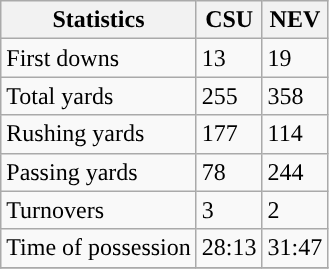<table class="wikitable">
<tr>
<th>Statistics</th>
<th>CSU</th>
<th>NEV</th>
</tr>
<tr>
<td>First downs</td>
<td>13</td>
<td>19</td>
</tr>
<tr>
<td>Total yards</td>
<td>255</td>
<td>358</td>
</tr>
<tr>
<td>Rushing yards</td>
<td>177</td>
<td>114</td>
</tr>
<tr>
<td>Passing yards</td>
<td>78</td>
<td>244</td>
</tr>
<tr>
<td>Turnovers</td>
<td>3</td>
<td>2</td>
</tr>
<tr>
<td>Time of possession</td>
<td>28:13</td>
<td>31:47</td>
</tr>
<tr>
</tr>
</table>
